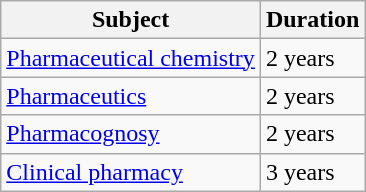<table class="wikitable">
<tr>
<th>Subject</th>
<th>Duration</th>
</tr>
<tr>
<td><a href='#'>Pharmaceutical chemistry</a></td>
<td>2  years</td>
</tr>
<tr>
<td><a href='#'>Pharmaceutics</a></td>
<td>2 years</td>
</tr>
<tr>
<td><a href='#'>Pharmacognosy</a></td>
<td>2 years</td>
</tr>
<tr>
<td><a href='#'>Clinical pharmacy</a></td>
<td>3 years</td>
</tr>
</table>
